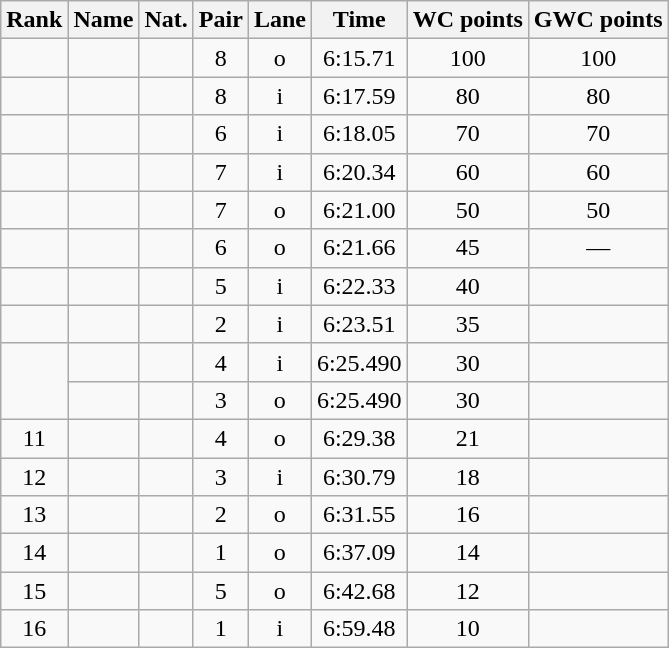<table class="wikitable sortable" style="text-align:center">
<tr>
<th>Rank</th>
<th>Name</th>
<th>Nat.</th>
<th>Pair</th>
<th>Lane</th>
<th>Time</th>
<th>WC points</th>
<th>GWC points</th>
</tr>
<tr>
<td></td>
<td align=left></td>
<td></td>
<td>8</td>
<td>o</td>
<td>6:15.71</td>
<td>100</td>
<td>100</td>
</tr>
<tr>
<td></td>
<td align=left></td>
<td></td>
<td>8</td>
<td>i</td>
<td>6:17.59</td>
<td>80</td>
<td>80</td>
</tr>
<tr>
<td></td>
<td align=left></td>
<td></td>
<td>6</td>
<td>i</td>
<td>6:18.05</td>
<td>70</td>
<td>70</td>
</tr>
<tr>
<td></td>
<td align=left></td>
<td></td>
<td>7</td>
<td>i</td>
<td>6:20.34</td>
<td>60</td>
<td>60</td>
</tr>
<tr>
<td></td>
<td align=left></td>
<td></td>
<td>7</td>
<td>o</td>
<td>6:21.00</td>
<td>50</td>
<td>50</td>
</tr>
<tr>
<td></td>
<td align=left></td>
<td></td>
<td>6</td>
<td>o</td>
<td>6:21.66</td>
<td>45</td>
<td>—</td>
</tr>
<tr>
<td></td>
<td align=left></td>
<td></td>
<td>5</td>
<td>i</td>
<td>6:22.33</td>
<td>40</td>
<td></td>
</tr>
<tr>
<td></td>
<td align=left></td>
<td></td>
<td>2</td>
<td>i</td>
<td>6:23.51</td>
<td>35</td>
<td></td>
</tr>
<tr>
<td rowspan=2></td>
<td align=left></td>
<td></td>
<td>4</td>
<td>i</td>
<td>6:25.490</td>
<td>30</td>
<td></td>
</tr>
<tr>
<td align=left></td>
<td></td>
<td>3</td>
<td>o</td>
<td>6:25.490</td>
<td>30</td>
<td></td>
</tr>
<tr>
<td>11</td>
<td align=left></td>
<td></td>
<td>4</td>
<td>o</td>
<td>6:29.38</td>
<td>21</td>
<td></td>
</tr>
<tr>
<td>12</td>
<td align=left></td>
<td></td>
<td>3</td>
<td>i</td>
<td>6:30.79</td>
<td>18</td>
<td></td>
</tr>
<tr>
<td>13</td>
<td align=left></td>
<td></td>
<td>2</td>
<td>o</td>
<td>6:31.55</td>
<td>16</td>
<td></td>
</tr>
<tr>
<td>14</td>
<td align=left></td>
<td></td>
<td>1</td>
<td>o</td>
<td>6:37.09</td>
<td>14</td>
<td></td>
</tr>
<tr>
<td>15</td>
<td align=left></td>
<td></td>
<td>5</td>
<td>o</td>
<td>6:42.68</td>
<td>12</td>
<td></td>
</tr>
<tr>
<td>16</td>
<td align=left></td>
<td></td>
<td>1</td>
<td>i</td>
<td>6:59.48</td>
<td>10</td>
<td></td>
</tr>
</table>
